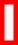<table class="wikitable" style="border: 3px solid red">
<tr>
<td><br></td>
</tr>
</table>
